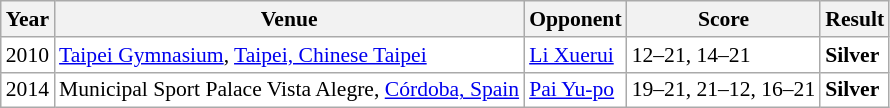<table class="sortable wikitable" style="font-size: 90%;">
<tr>
<th>Year</th>
<th>Venue</th>
<th>Opponent</th>
<th>Score</th>
<th>Result</th>
</tr>
<tr style="background:white">
<td align="center">2010</td>
<td align="left"><a href='#'>Taipei Gymnasium</a>, <a href='#'>Taipei, Chinese Taipei</a></td>
<td align="left"> <a href='#'>Li Xuerui</a></td>
<td align="left">12–21, 14–21</td>
<td style="text-align:left; background:white"> <strong>Silver</strong></td>
</tr>
<tr style="background:white">
<td align="center">2014</td>
<td align="left">Municipal Sport Palace Vista Alegre, <a href='#'>Córdoba, Spain</a></td>
<td align="left"> <a href='#'>Pai Yu-po</a></td>
<td align="left">19–21, 21–12, 16–21</td>
<td style="text-align:left; background:white"> <strong>Silver</strong></td>
</tr>
</table>
